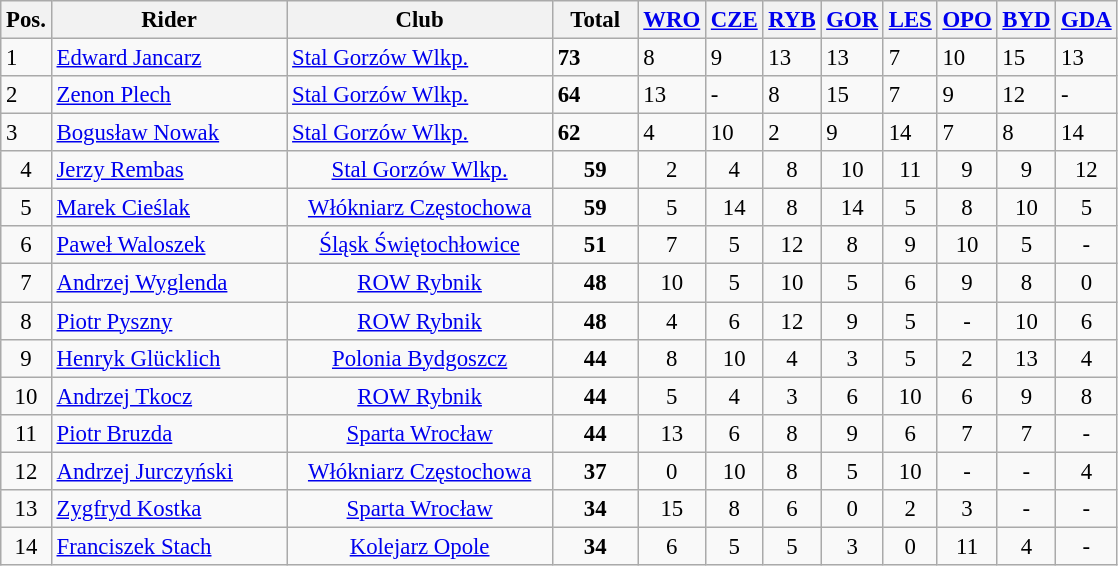<table class="wikitable" style="font-size: 95%">
<tr>
<th width=20px>Pos.</th>
<th width=150px>Rider</th>
<th width=170px>Club</th>
<th width=50px>Total</th>
<th width=25px><a href='#'>WRO</a></th>
<th width=25px><a href='#'>CZE</a></th>
<th width=25px><a href='#'>RYB</a></th>
<th width=25px><a href='#'>GOR</a></th>
<th width=25px><a href='#'>LES</a></th>
<th width=25px><a href='#'>OPO</a></th>
<th width=25px><a href='#'>BYD</a></th>
<th width=25px><a href='#'>GDA</a></th>
</tr>
<tr>
<td>1</td>
<td align=left><a href='#'>Edward Jancarz</a></td>
<td><a href='#'>Stal Gorzów Wlkp.</a></td>
<td><strong>73</strong></td>
<td>8</td>
<td>9</td>
<td>13</td>
<td>13</td>
<td>7</td>
<td>10</td>
<td>15</td>
<td>13</td>
</tr>
<tr>
<td>2</td>
<td align=left><a href='#'>Zenon Plech</a></td>
<td><a href='#'>Stal Gorzów Wlkp.</a></td>
<td><strong>64</strong></td>
<td>13</td>
<td>-</td>
<td>8</td>
<td>15</td>
<td>7</td>
<td>9</td>
<td>12</td>
<td>-</td>
</tr>
<tr>
<td>3</td>
<td align=left><a href='#'>Bogusław Nowak</a></td>
<td><a href='#'>Stal Gorzów Wlkp.</a></td>
<td><strong>62</strong></td>
<td>4</td>
<td>10</td>
<td>2</td>
<td>9</td>
<td>14</td>
<td>7</td>
<td>8</td>
<td>14</td>
</tr>
<tr align=center>
<td>4</td>
<td align=left><a href='#'>Jerzy Rembas</a></td>
<td><a href='#'>Stal Gorzów Wlkp.</a></td>
<td><strong>59</strong></td>
<td>2</td>
<td>4</td>
<td>8</td>
<td>10</td>
<td>11</td>
<td>9</td>
<td>9</td>
<td>12</td>
</tr>
<tr align=center>
<td>5</td>
<td align=left><a href='#'>Marek Cieślak</a></td>
<td><a href='#'>Włókniarz Częstochowa</a></td>
<td><strong>59</strong></td>
<td>5</td>
<td>14</td>
<td>8</td>
<td>14</td>
<td>5</td>
<td>8</td>
<td>10</td>
<td>5</td>
</tr>
<tr align=center>
<td>6</td>
<td align=left><a href='#'>Paweł Waloszek</a></td>
<td><a href='#'>Śląsk Świętochłowice</a></td>
<td><strong>51</strong></td>
<td>7</td>
<td>5</td>
<td>12</td>
<td>8</td>
<td>9</td>
<td>10</td>
<td>5</td>
<td>-</td>
</tr>
<tr align=center>
<td>7</td>
<td align=left><a href='#'>Andrzej Wyglenda</a></td>
<td><a href='#'>ROW Rybnik</a></td>
<td><strong>48</strong></td>
<td>10</td>
<td>5</td>
<td>10</td>
<td>5</td>
<td>6</td>
<td>9</td>
<td>8</td>
<td>0</td>
</tr>
<tr align=center>
<td>8</td>
<td align=left><a href='#'>Piotr Pyszny</a></td>
<td><a href='#'>ROW Rybnik</a></td>
<td><strong>48</strong></td>
<td>4</td>
<td>6</td>
<td>12</td>
<td>9</td>
<td>5</td>
<td>-</td>
<td>10</td>
<td>6</td>
</tr>
<tr align=center>
<td>9</td>
<td align=left><a href='#'>Henryk Glücklich</a></td>
<td><a href='#'>Polonia Bydgoszcz</a></td>
<td><strong>44</strong></td>
<td>8</td>
<td>10</td>
<td>4</td>
<td>3</td>
<td>5</td>
<td>2</td>
<td>13</td>
<td>4</td>
</tr>
<tr align=center>
<td>10</td>
<td align=left><a href='#'>Andrzej Tkocz</a></td>
<td><a href='#'>ROW Rybnik</a></td>
<td><strong>44</strong></td>
<td>5</td>
<td>4</td>
<td>3</td>
<td>6</td>
<td>10</td>
<td>6</td>
<td>9</td>
<td>8</td>
</tr>
<tr align=center>
<td>11</td>
<td align=left><a href='#'>Piotr Bruzda</a></td>
<td><a href='#'>Sparta Wrocław</a></td>
<td><strong>44</strong></td>
<td>13</td>
<td>6</td>
<td>8</td>
<td>9</td>
<td>6</td>
<td>7</td>
<td>7</td>
<td>-</td>
</tr>
<tr align=center>
<td>12</td>
<td align=left><a href='#'>Andrzej Jurczyński</a></td>
<td><a href='#'>Włókniarz Częstochowa</a></td>
<td><strong>37</strong></td>
<td>0</td>
<td>10</td>
<td>8</td>
<td>5</td>
<td>10</td>
<td>-</td>
<td>-</td>
<td>4</td>
</tr>
<tr align=center>
<td>13</td>
<td align=left><a href='#'>Zygfryd Kostka</a></td>
<td><a href='#'>Sparta Wrocław</a></td>
<td><strong>34</strong></td>
<td>15</td>
<td>8</td>
<td>6</td>
<td>0</td>
<td>2</td>
<td>3</td>
<td>-</td>
<td>-</td>
</tr>
<tr align=center>
<td>14</td>
<td align=left><a href='#'>Franciszek Stach</a></td>
<td><a href='#'>Kolejarz Opole</a></td>
<td><strong>34</strong></td>
<td>6</td>
<td>5</td>
<td>5</td>
<td>3</td>
<td>0</td>
<td>11</td>
<td>4</td>
<td>-</td>
</tr>
</table>
